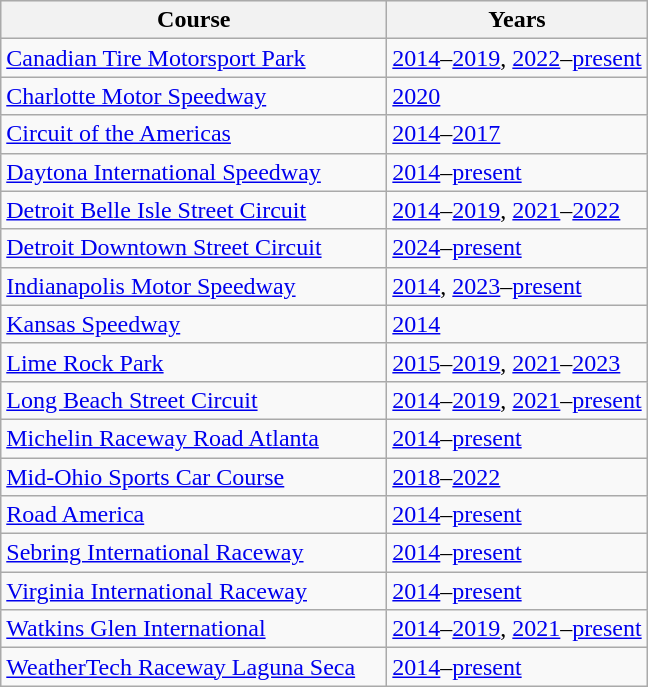<table class="wikitable" style="font-size:100%">
<tr style="background:#efefef;">
<th width=250px>Course</th>
<th>Years</th>
</tr>
<tr>
<td><a href='#'>Canadian Tire Motorsport Park</a></td>
<td><a href='#'>2014</a>–<a href='#'>2019</a>, <a href='#'>2022</a>–<a href='#'>present</a></td>
</tr>
<tr>
<td><a href='#'>Charlotte Motor Speedway</a></td>
<td><a href='#'>2020</a></td>
</tr>
<tr>
<td><a href='#'>Circuit of the Americas</a></td>
<td><a href='#'>2014</a>–<a href='#'>2017</a></td>
</tr>
<tr>
<td><a href='#'>Daytona International Speedway</a></td>
<td><a href='#'>2014</a>–<a href='#'>present</a></td>
</tr>
<tr>
<td><a href='#'>Detroit Belle Isle Street Circuit</a></td>
<td><a href='#'>2014</a>–<a href='#'>2019</a>, <a href='#'>2021</a>–<a href='#'>2022</a></td>
</tr>
<tr>
<td><a href='#'>Detroit Downtown Street Circuit</a></td>
<td><a href='#'>2024</a>–<a href='#'>present</a></td>
</tr>
<tr>
<td><a href='#'>Indianapolis Motor Speedway</a></td>
<td><a href='#'>2014</a>, <a href='#'>2023</a>–<a href='#'>present</a></td>
</tr>
<tr>
<td><a href='#'>Kansas Speedway</a></td>
<td><a href='#'>2014</a></td>
</tr>
<tr>
<td><a href='#'>Lime Rock Park</a></td>
<td><a href='#'>2015</a>–<a href='#'>2019</a>, <a href='#'>2021</a>–<a href='#'>2023</a></td>
</tr>
<tr>
<td><a href='#'>Long Beach Street Circuit</a></td>
<td><a href='#'>2014</a>–<a href='#'>2019</a>, <a href='#'>2021</a>–<a href='#'>present</a></td>
</tr>
<tr>
<td><a href='#'>Michelin Raceway Road Atlanta</a></td>
<td><a href='#'>2014</a>–<a href='#'>present</a></td>
</tr>
<tr>
<td><a href='#'>Mid-Ohio Sports Car Course</a></td>
<td><a href='#'>2018</a>–<a href='#'>2022</a></td>
</tr>
<tr>
<td><a href='#'>Road America</a></td>
<td><a href='#'>2014</a>–<a href='#'>present</a></td>
</tr>
<tr>
<td><a href='#'>Sebring International Raceway</a></td>
<td><a href='#'>2014</a>–<a href='#'>present</a></td>
</tr>
<tr>
<td><a href='#'>Virginia International Raceway</a></td>
<td><a href='#'>2014</a>–<a href='#'>present</a></td>
</tr>
<tr>
<td><a href='#'>Watkins Glen International</a></td>
<td><a href='#'>2014</a>–<a href='#'>2019</a>, <a href='#'>2021</a>–<a href='#'>present</a></td>
</tr>
<tr>
<td><a href='#'>WeatherTech Raceway Laguna Seca</a></td>
<td><a href='#'>2014</a>–<a href='#'>present</a></td>
</tr>
</table>
